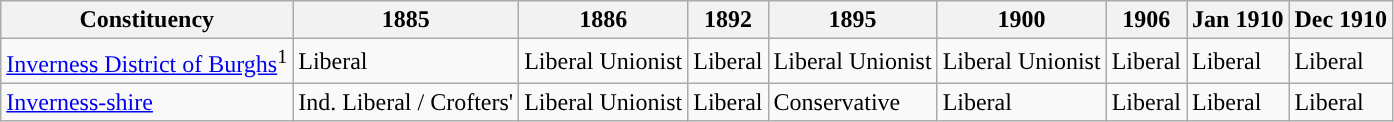<table class="wikitable sortable">
<tr>
<th>Constituency</th>
<th>1885</th>
<th>1886</th>
<th>1892</th>
<th>1895</th>
<th>1900</th>
<th>1906</th>
<th>Jan 1910</th>
<th>Dec 1910</th>
</tr>
<tr>
<td><a href='#'>Inverness District of Burghs</a><sup>1</sup></td>
<td>Liberal</td>
<td>Liberal Unionist</td>
<td>Liberal</td>
<td>Liberal Unionist</td>
<td>Liberal Unionist</td>
<td>Liberal</td>
<td>Liberal</td>
<td>Liberal</td>
</tr>
<tr>
<td><a href='#'>Inverness-shire</a></td>
<td>Ind. Liberal / Crofters'</td>
<td>Liberal Unionist</td>
<td>Liberal</td>
<td>Conservative</td>
<td>Liberal</td>
<td>Liberal</td>
<td>Liberal</td>
<td>Liberal</td>
</tr>
</table>
